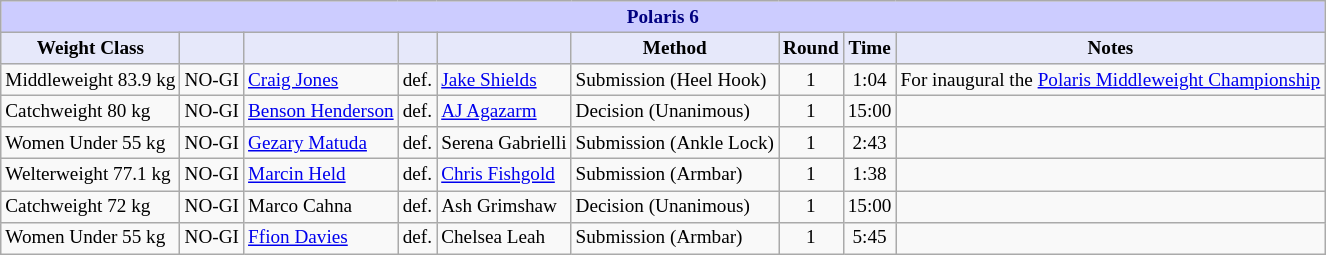<table class="wikitable" style="font-size: 80%;">
<tr>
<th colspan="9" style="background-color: #ccf; color: #000080; text-align: center;"><strong>Polaris 6</strong></th>
</tr>
<tr>
<th colspan="1" style="background-color: #E6E8FA; color: #000000; text-align: center;">Weight Class</th>
<th colspan="1" style="background-color: #E6E8FA; color: #000000; text-align: center;"></th>
<th colspan="1" style="background-color: #E6E8FA; color: #000000; text-align: center;"></th>
<th colspan="1" style="background-color: #E6E8FA; color: #000000; text-align: center;"></th>
<th colspan="1" style="background-color: #E6E8FA; color: #000000; text-align: center;"></th>
<th colspan="1" style="background-color: #E6E8FA; color: #000000; text-align: center;">Method</th>
<th colspan="1" style="background-color: #E6E8FA; color: #000000; text-align: center;">Round</th>
<th colspan="1" style="background-color: #E6E8FA; color: #000000; text-align: center;">Time</th>
<th colspan="1" style="background-color: #E6E8FA; color: #000000; text-align: center;">Notes</th>
</tr>
<tr>
<td>Middleweight 83.9 kg</td>
<td>NO-GI</td>
<td> <a href='#'>Craig Jones</a></td>
<td>def.</td>
<td> <a href='#'>Jake Shields</a></td>
<td>Submission (Heel Hook)</td>
<td align=center>1</td>
<td align=center>1:04</td>
<td>For inaugural the <a href='#'>Polaris Middleweight Championship</a></td>
</tr>
<tr>
<td>Catchweight 80 kg</td>
<td>NO-GI</td>
<td> <a href='#'>Benson Henderson</a></td>
<td>def.</td>
<td> <a href='#'>AJ Agazarm</a></td>
<td>Decision (Unanimous)</td>
<td align=center>1</td>
<td align=center>15:00</td>
<td></td>
</tr>
<tr>
<td>Women Under 55 kg</td>
<td>NO-GI</td>
<td> <a href='#'>Gezary Matuda</a></td>
<td>def.</td>
<td> Serena Gabrielli</td>
<td>Submission (Ankle Lock)</td>
<td align=center>1</td>
<td align=center>2:43</td>
<td></td>
</tr>
<tr>
<td>Welterweight 77.1 kg</td>
<td>NO-GI</td>
<td> <a href='#'>Marcin Held</a></td>
<td>def.</td>
<td> <a href='#'>Chris Fishgold</a></td>
<td>Submission (Armbar)</td>
<td align=center>1</td>
<td align=center>1:38</td>
<td></td>
</tr>
<tr>
<td>Catchweight 72 kg</td>
<td>NO-GI</td>
<td> Marco Cahna</td>
<td>def.</td>
<td> Ash Grimshaw</td>
<td>Decision (Unanimous)</td>
<td align=center>1</td>
<td align=center>15:00</td>
<td></td>
</tr>
<tr>
<td>Women Under 55 kg</td>
<td>NO-GI</td>
<td> <a href='#'>Ffion Davies</a></td>
<td>def.</td>
<td> Chelsea Leah</td>
<td>Submission (Armbar)</td>
<td align=center>1</td>
<td align=center>5:45</td>
<td></td>
</tr>
</table>
